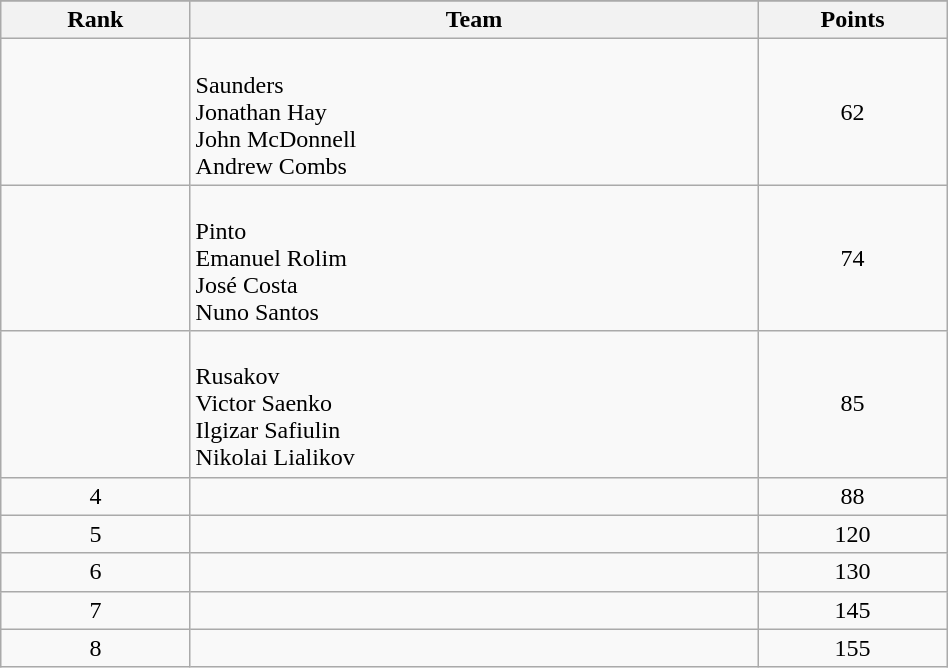<table class="wikitable" width=50%>
<tr>
</tr>
<tr>
<th width=10%>Rank</th>
<th width=30%>Team</th>
<th width=10%>Points</th>
</tr>
<tr align="center">
<td></td>
<td align="left"><br>Saunders<br>Jonathan Hay<br>John McDonnell<br>Andrew Combs</td>
<td>62</td>
</tr>
<tr align="center">
<td></td>
<td align="left"><br>Pinto<br>Emanuel Rolim<br>José Costa<br>Nuno Santos</td>
<td>74</td>
</tr>
<tr align="center">
<td></td>
<td align="left"><br>Rusakov<br>Victor Saenko<br>Ilgizar Safiulin<br>Nikolai Lialikov</td>
<td>85</td>
</tr>
<tr align="center">
<td>4</td>
<td align="left"></td>
<td>88</td>
</tr>
<tr align="center">
<td>5</td>
<td align="left"></td>
<td>120</td>
</tr>
<tr align="center">
<td>6</td>
<td align="left"></td>
<td>130</td>
</tr>
<tr align="center">
<td>7</td>
<td align="left"></td>
<td>145</td>
</tr>
<tr align="center">
<td>8</td>
<td align="left"></td>
<td>155</td>
</tr>
</table>
